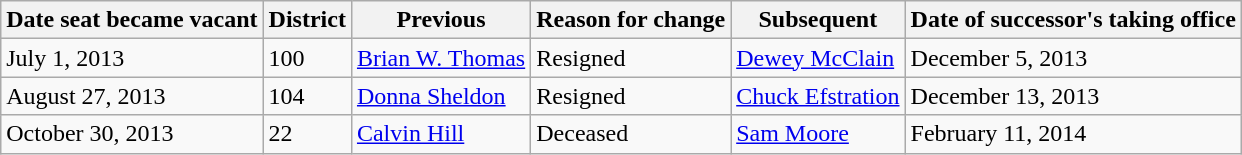<table class=wikitable>
<tr valign=bottom>
<th>Date seat became vacant</th>
<th>District</th>
<th>Previous</th>
<th>Reason for change</th>
<th>Subsequent</th>
<th>Date of successor's taking office</th>
</tr>
<tr>
<td>July 1, 2013</td>
<td>100</td>
<td><a href='#'>Brian W. Thomas</a></td>
<td>Resigned</td>
<td><a href='#'>Dewey McClain</a></td>
<td>December 5, 2013</td>
</tr>
<tr>
<td>August 27, 2013</td>
<td>104</td>
<td><a href='#'>Donna Sheldon</a></td>
<td>Resigned</td>
<td><a href='#'>Chuck Efstration</a></td>
<td>December 13, 2013</td>
</tr>
<tr>
<td>October 30, 2013</td>
<td>22</td>
<td><a href='#'>Calvin Hill</a></td>
<td>Deceased</td>
<td><a href='#'>Sam Moore</a></td>
<td>February 11, 2014 </td>
</tr>
</table>
